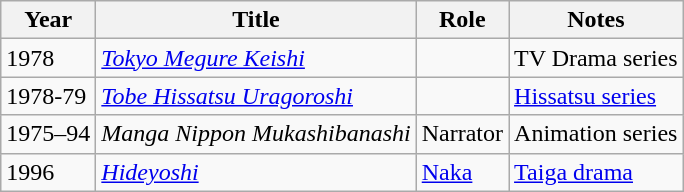<table class="wikitable sortable">
<tr>
<th>Year</th>
<th>Title</th>
<th>Role</th>
<th class="unsortable">Notes</th>
</tr>
<tr>
<td>1978</td>
<td><em><a href='#'>Tokyo Megure Keishi</a></em></td>
<td></td>
<td>TV Drama series</td>
</tr>
<tr>
<td>1978-79</td>
<td><em><a href='#'>Tobe Hissatsu Uragoroshi</a></em></td>
<td></td>
<td><a href='#'>Hissatsu series</a></td>
</tr>
<tr>
<td>1975–94</td>
<td><em>Manga Nippon Mukashibanashi</em></td>
<td>Narrator</td>
<td>Animation series</td>
</tr>
<tr>
<td>1996</td>
<td><em><a href='#'>Hideyoshi</a></em></td>
<td><a href='#'>Naka</a></td>
<td><a href='#'>Taiga drama</a></td>
</tr>
</table>
